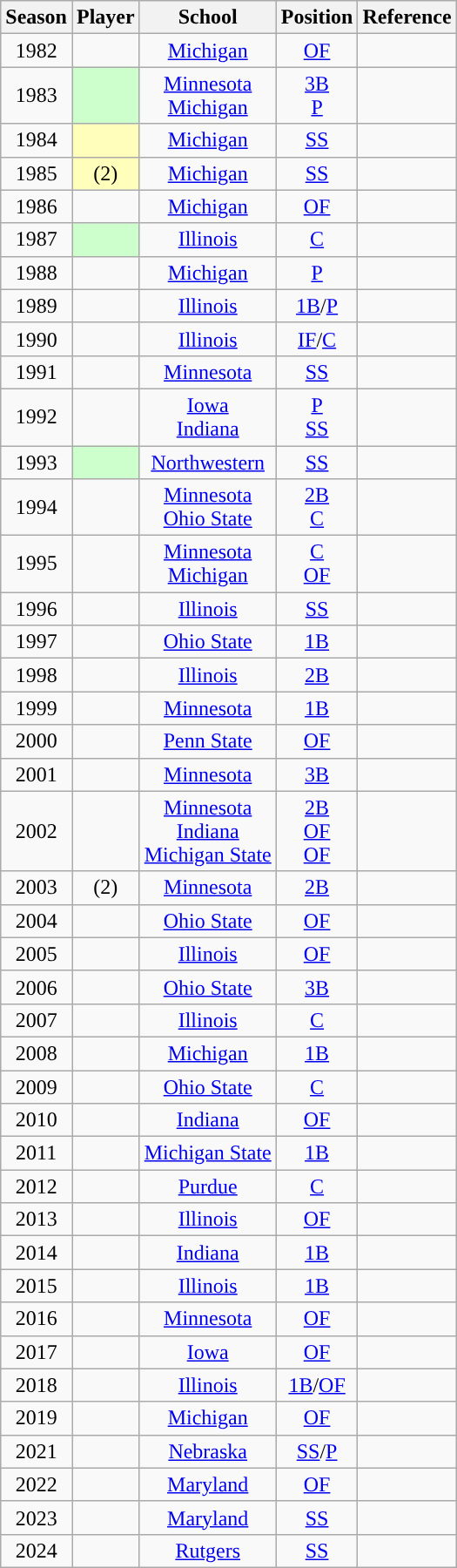<table class="wikitable sortable">
<tr>
<th>Season</th>
<th>Player</th>
<th>School</th>
<th>Position</th>
<th class="unsortable">Reference</th>
</tr>
<tr align=center>
<td>1982</td>
<td></td>
<td><a href='#'>Michigan</a></td>
<td><a href='#'>OF</a></td>
<td style="text-align:center;"></td>
</tr>
<tr align=center>
<td>1983</td>
<td style="background:#cfc;"><br> </td>
<td><a href='#'>Minnesota</a><br><a href='#'>Michigan</a></td>
<td><a href='#'>3B</a><br><a href='#'>P</a></td>
<td style="text-align:center;"></td>
</tr>
<tr align=center>
<td>1984</td>
<td style="background:#ffffbb;"></td>
<td><a href='#'>Michigan</a></td>
<td><a href='#'>SS</a></td>
<td style="text-align:center;"></td>
</tr>
<tr align=center>
<td>1985</td>
<td style="background:#ffffbb;"> (2)</td>
<td><a href='#'>Michigan</a></td>
<td><a href='#'>SS</a></td>
<td style="text-align:center;"></td>
</tr>
<tr align=center>
<td>1986</td>
<td></td>
<td><a href='#'>Michigan</a></td>
<td><a href='#'>OF</a></td>
<td style="text-align:center;"></td>
</tr>
<tr align=center>
<td>1987</td>
<td style="background:#cfc;"></td>
<td><a href='#'>Illinois</a></td>
<td><a href='#'>C</a></td>
<td style="text-align:center;"></td>
</tr>
<tr align=center>
<td>1988</td>
<td></td>
<td><a href='#'>Michigan</a></td>
<td><a href='#'>P</a></td>
<td style="text-align:center;"></td>
</tr>
<tr align=center>
<td>1989</td>
<td></td>
<td><a href='#'>Illinois</a></td>
<td><a href='#'>1B</a>/<a href='#'>P</a></td>
<td style="text-align:center;"></td>
</tr>
<tr align=center>
<td>1990</td>
<td></td>
<td><a href='#'>Illinois</a></td>
<td><a href='#'>IF</a>/<a href='#'>C</a></td>
<td style="text-align:center;"></td>
</tr>
<tr align=center>
<td>1991</td>
<td></td>
<td><a href='#'>Minnesota</a></td>
<td><a href='#'>SS</a></td>
<td style="text-align:center;"></td>
</tr>
<tr align=center>
<td>1992</td>
<td><br></td>
<td><a href='#'>Iowa</a><br><a href='#'>Indiana</a></td>
<td><a href='#'>P</a><br><a href='#'>SS</a></td>
<td style="text-align:center;"></td>
</tr>
<tr align=center>
<td>1993</td>
<td style="background:#cfc;"></td>
<td><a href='#'>Northwestern</a></td>
<td><a href='#'>SS</a></td>
<td style="text-align:center;"></td>
</tr>
<tr align=center>
<td>1994</td>
<td><br></td>
<td><a href='#'>Minnesota</a><br><a href='#'>Ohio State</a></td>
<td><a href='#'>2B</a><br><a href='#'>C</a></td>
<td style="text-align:center;"></td>
</tr>
<tr align=center>
<td>1995</td>
<td><br></td>
<td><a href='#'>Minnesota</a><br><a href='#'>Michigan</a></td>
<td><a href='#'>C</a><br><a href='#'>OF</a></td>
<td style="text-align:center;"></td>
</tr>
<tr align=center>
<td>1996</td>
<td></td>
<td><a href='#'>Illinois</a></td>
<td><a href='#'>SS</a></td>
<td style="text-align:center;"></td>
</tr>
<tr align=center>
<td>1997</td>
<td></td>
<td><a href='#'>Ohio State</a></td>
<td><a href='#'>1B</a></td>
<td style="text-align:center;"></td>
</tr>
<tr align=center>
<td>1998</td>
<td></td>
<td><a href='#'>Illinois</a></td>
<td><a href='#'>2B</a></td>
<td style="text-align:center;"></td>
</tr>
<tr align=center>
<td>1999</td>
<td></td>
<td><a href='#'>Minnesota</a></td>
<td><a href='#'>1B</a></td>
<td style="text-align:center;"></td>
</tr>
<tr align=center>
<td>2000</td>
<td></td>
<td><a href='#'>Penn State</a></td>
<td><a href='#'>OF</a></td>
<td style="text-align:center;"></td>
</tr>
<tr align=center>
<td>2001</td>
<td></td>
<td><a href='#'>Minnesota</a></td>
<td><a href='#'>3B</a></td>
<td style="text-align:center;"></td>
</tr>
<tr align=center>
<td>2002</td>
<td><br><br></td>
<td><a href='#'>Minnesota</a><br><a href='#'>Indiana</a><br><a href='#'>Michigan State</a></td>
<td><a href='#'>2B</a><br><a href='#'>OF</a><br><a href='#'>OF</a></td>
<td style="text-align:center;"></td>
</tr>
<tr align=center>
<td>2003</td>
<td> (2)</td>
<td><a href='#'>Minnesota</a></td>
<td><a href='#'>2B</a></td>
<td style="text-align:center;"></td>
</tr>
<tr align=center>
<td>2004</td>
<td></td>
<td><a href='#'>Ohio State</a></td>
<td><a href='#'>OF</a></td>
<td style="text-align:center;"></td>
</tr>
<tr align=center>
<td>2005</td>
<td></td>
<td><a href='#'>Illinois</a></td>
<td><a href='#'>OF</a></td>
<td style="text-align:center;"></td>
</tr>
<tr align=center>
<td>2006</td>
<td></td>
<td><a href='#'>Ohio State</a></td>
<td><a href='#'>3B</a></td>
<td style="text-align:center;"></td>
</tr>
<tr align=center>
<td>2007</td>
<td></td>
<td><a href='#'>Illinois</a></td>
<td><a href='#'>C</a></td>
<td style="text-align:center;"></td>
</tr>
<tr align=center>
<td>2008</td>
<td></td>
<td><a href='#'>Michigan</a></td>
<td><a href='#'>1B</a></td>
<td style="text-align:center;"></td>
</tr>
<tr align=center>
<td>2009</td>
<td></td>
<td><a href='#'>Ohio State</a></td>
<td><a href='#'>C</a></td>
<td style="text-align:center;"></td>
</tr>
<tr align=center>
<td>2010</td>
<td></td>
<td><a href='#'>Indiana</a></td>
<td><a href='#'>OF</a></td>
<td style="text-align:center;"></td>
</tr>
<tr align=center>
<td>2011</td>
<td></td>
<td><a href='#'>Michigan State</a></td>
<td><a href='#'>1B</a></td>
<td style="text-align:center;"></td>
</tr>
<tr align=center>
<td>2012</td>
<td></td>
<td><a href='#'>Purdue</a></td>
<td><a href='#'>C</a></td>
<td style="text-align:center;"></td>
</tr>
<tr align=center>
<td>2013</td>
<td></td>
<td><a href='#'>Illinois</a></td>
<td><a href='#'>OF</a></td>
<td style="text-align:center;"></td>
</tr>
<tr align=center>
<td>2014</td>
<td></td>
<td><a href='#'>Indiana</a></td>
<td><a href='#'>1B</a></td>
<td style="text-align:center;"></td>
</tr>
<tr align=center>
<td>2015</td>
<td></td>
<td><a href='#'>Illinois</a></td>
<td><a href='#'>1B</a></td>
<td style="text-align:center;"></td>
</tr>
<tr align=center>
<td>2016</td>
<td></td>
<td><a href='#'>Minnesota</a></td>
<td><a href='#'>OF</a></td>
<td style="text-align:center;"></td>
</tr>
<tr align=center>
<td>2017</td>
<td></td>
<td><a href='#'>Iowa</a></td>
<td><a href='#'>OF</a></td>
<td style="text-align:center;"></td>
</tr>
<tr align=center>
<td>2018</td>
<td></td>
<td><a href='#'>Illinois</a></td>
<td><a href='#'>1B</a>/<a href='#'>OF</a></td>
<td style="text-align:center;"></td>
</tr>
<tr align=center>
<td>2019</td>
<td></td>
<td><a href='#'>Michigan</a></td>
<td><a href='#'>OF</a></td>
<td style="text-align:center;"></td>
</tr>
<tr align=center>
<td>2021</td>
<td></td>
<td><a href='#'>Nebraska</a></td>
<td><a href='#'>SS</a>/<a href='#'>P</a></td>
<td style="text-align:center;"></td>
</tr>
<tr align=center>
<td>2022</td>
<td></td>
<td><a href='#'>Maryland</a></td>
<td><a href='#'>OF</a></td>
<td style="text-align:center;"></td>
</tr>
<tr align=center>
<td>2023</td>
<td></td>
<td><a href='#'>Maryland</a></td>
<td><a href='#'>SS</a></td>
<td style="text-align:center;"></td>
</tr>
<tr align=center>
<td>2024</td>
<td></td>
<td><a href='#'>Rutgers</a></td>
<td><a href='#'>SS</a></td>
<td style="text-align:center;"></td>
</tr>
</table>
